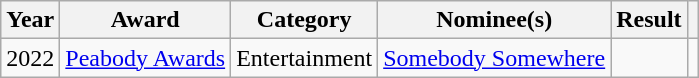<table class="wikitable plainrowheaders sortable">
<tr>
<th scope="col">Year</th>
<th scope="col">Award</th>
<th scope="col">Category</th>
<th scope="col">Nominee(s)</th>
<th scope="col">Result</th>
<th scope="col" class="unsortable"></th>
</tr>
<tr>
<td>2022</td>
<td><a href='#'>Peabody Awards</a></td>
<td>Entertainment</td>
<td><a href='#'> Somebody Somewhere</a></td>
<td></td>
<td></td>
</tr>
</table>
